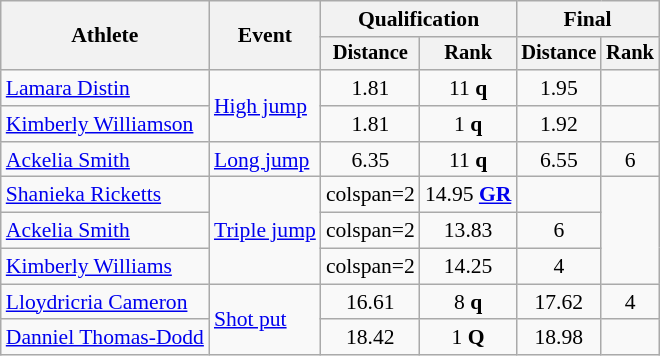<table class="wikitable" style="font-size:90%; text-align:center">
<tr>
<th rowspan=2>Athlete</th>
<th rowspan=2>Event</th>
<th colspan=2>Qualification</th>
<th colspan=2>Final</th>
</tr>
<tr style="font-size:95%">
<th>Distance</th>
<th>Rank</th>
<th>Distance</th>
<th>Rank</th>
</tr>
<tr>
<td align=left><a href='#'>Lamara Distin</a></td>
<td align=left rowspan=2><a href='#'>High jump</a></td>
<td>1.81</td>
<td>11 <strong>q</strong></td>
<td>1.95</td>
<td></td>
</tr>
<tr>
<td align=left><a href='#'>Kimberly Williamson</a></td>
<td>1.81</td>
<td>1 <strong>q</strong></td>
<td>1.92</td>
<td></td>
</tr>
<tr>
<td align=left><a href='#'>Ackelia Smith</a></td>
<td align=left rowspan=1><a href='#'>Long jump</a></td>
<td>6.35</td>
<td>11 <strong>q</strong></td>
<td>6.55</td>
<td>6</td>
</tr>
<tr>
<td align=left><a href='#'>Shanieka Ricketts</a></td>
<td align=left rowspan=3><a href='#'>Triple jump</a></td>
<td>colspan=2 </td>
<td>14.95 <strong><a href='#'>GR</a></strong> </td>
<td></td>
</tr>
<tr>
<td align=left><a href='#'>Ackelia Smith</a></td>
<td>colspan=2 </td>
<td>13.83</td>
<td>6</td>
</tr>
<tr>
<td align=left><a href='#'>Kimberly Williams</a></td>
<td>colspan=2 </td>
<td>14.25</td>
<td>4</td>
</tr>
<tr>
<td align=left><a href='#'>Lloydricria Cameron</a></td>
<td align=left rowspan=2><a href='#'>Shot put</a></td>
<td>16.61</td>
<td>8 <strong>q</strong></td>
<td>17.62</td>
<td>4</td>
</tr>
<tr>
<td align=left><a href='#'>Danniel Thomas-Dodd</a></td>
<td>18.42</td>
<td>1 <strong>Q</strong></td>
<td>18.98</td>
<td></td>
</tr>
</table>
